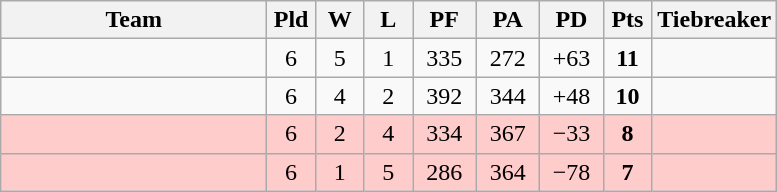<table class="wikitable" style="text-align:center;">
<tr>
<th width=170>Team</th>
<th width=25>Pld</th>
<th width=25>W</th>
<th width=25>L</th>
<th width=35>PF</th>
<th width=35>PA</th>
<th width=35>PD</th>
<th width=25>Pts</th>
<th width=50>Tiebreaker</th>
</tr>
<tr bgcolor=>
<td align="left"></td>
<td>6</td>
<td>5</td>
<td>1</td>
<td>335</td>
<td>272</td>
<td>+63</td>
<td><strong>11</strong></td>
<td></td>
</tr>
<tr bgcolor=>
<td align="left"></td>
<td>6</td>
<td>4</td>
<td>2</td>
<td>392</td>
<td>344</td>
<td>+48</td>
<td><strong>10</strong></td>
<td></td>
</tr>
<tr bgcolor=ffcccc>
<td align="left"></td>
<td>6</td>
<td>2</td>
<td>4</td>
<td>334</td>
<td>367</td>
<td>−33</td>
<td><strong>8</strong></td>
<td></td>
</tr>
<tr bgcolor=ffcccc>
<td align="left"></td>
<td>6</td>
<td>1</td>
<td>5</td>
<td>286</td>
<td>364</td>
<td>−78</td>
<td><strong>7</strong></td>
<td></td>
</tr>
</table>
